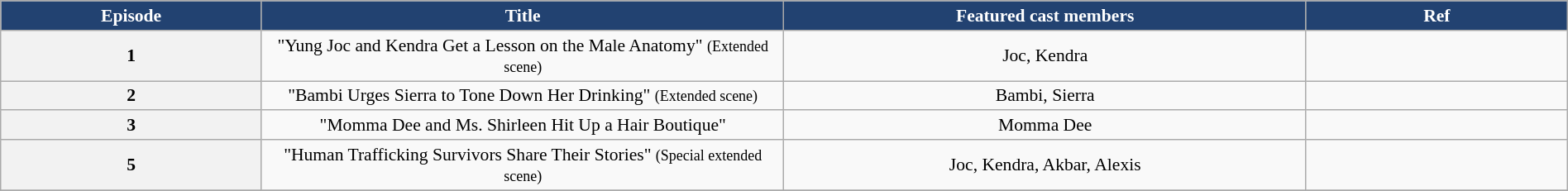<table class="wikitable sortable" style="margin:1em auto; font-size:90%; text-align: center">
<tr>
<th scope="col" style="background:#224271; color: #ffffff;" width="5%">Episode</th>
<th scope="col" style="background:#224271; color: #ffffff;" width="10%">Title</th>
<th scope="col" style="background:#224271; color: #ffffff;" width="10%">Featured cast members</th>
<th scope="col" style="background:#224271; color: #ffffff;" width="5%">Ref</th>
</tr>
<tr>
<th scope="row">1</th>
<td>"Yung Joc and Kendra Get a Lesson on the Male Anatomy" <small>(Extended scene)</small></td>
<td>Joc, Kendra</td>
<td align="center"></td>
</tr>
<tr>
<th scope="row">2</th>
<td>"Bambi Urges Sierra to Tone Down Her Drinking" <small>(Extended scene)</small></td>
<td>Bambi, Sierra</td>
<td align="center"></td>
</tr>
<tr>
<th scope="row">3</th>
<td>"Momma Dee and Ms. Shirleen Hit Up a Hair Boutique"</td>
<td>Momma Dee</td>
<td align="center"></td>
</tr>
<tr>
<th scope="row">5</th>
<td>"Human Trafficking Survivors Share Their Stories" <small>(Special extended scene)</small></td>
<td>Joc, Kendra, Akbar, Alexis</td>
<td align="center"></td>
</tr>
<tr>
</tr>
</table>
